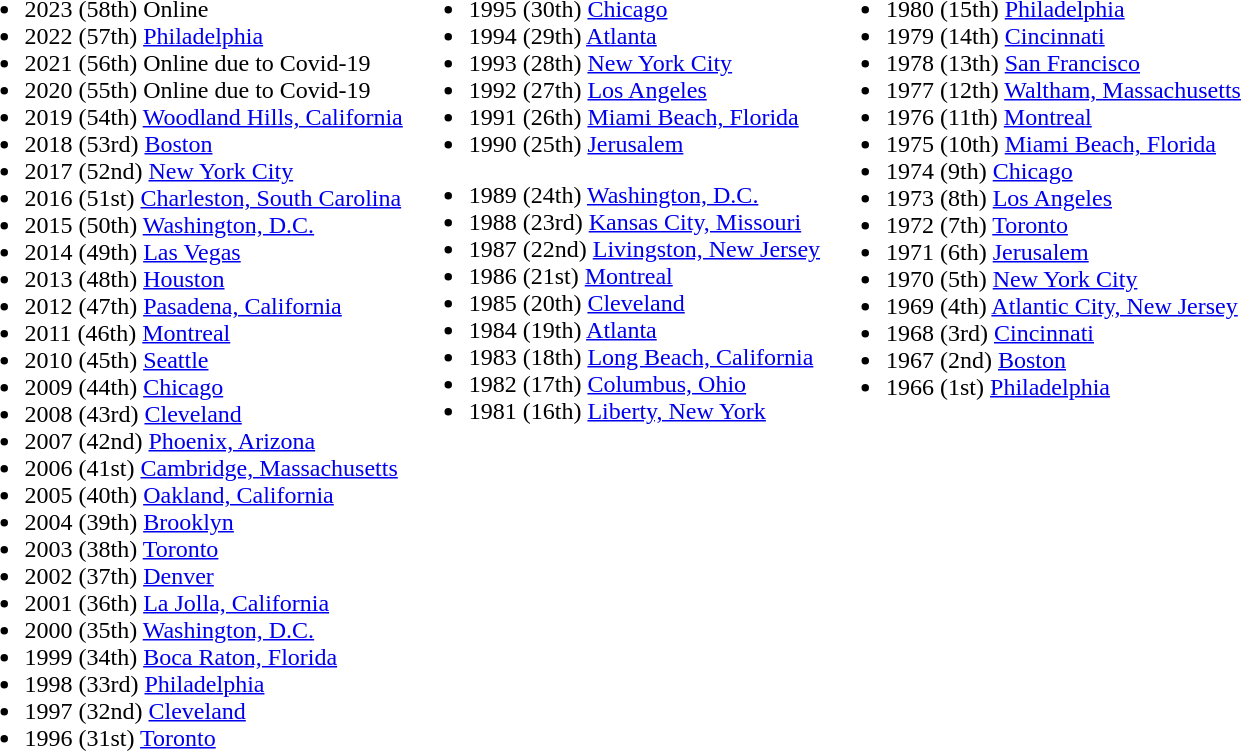<table>
<tr>
<td valign="top"><br><ul><li>2023 (58th) Online</li><li>2022 (57th) <a href='#'>Philadelphia</a></li><li>2021 (56th) Online due to Covid-19</li><li>2020 (55th) Online due to Covid-19</li><li>2019 (54th) <a href='#'>Woodland Hills, California</a></li><li>2018 (53rd) <a href='#'>Boston</a></li><li>2017 (52nd) <a href='#'>New York City</a></li><li>2016 (51st) <a href='#'>Charleston, South Carolina</a></li><li>2015 (50th) <a href='#'>Washington, D.C.</a></li><li>2014 (49th) <a href='#'>Las Vegas</a></li><li>2013 (48th) <a href='#'>Houston</a></li><li>2012 (47th) <a href='#'>Pasadena, California</a></li><li>2011 (46th) <a href='#'>Montreal</a></li><li>2010 (45th) <a href='#'>Seattle</a></li><li>2009 (44th) <a href='#'>Chicago</a></li><li>2008 (43rd) <a href='#'>Cleveland</a></li><li>2007 (42nd) <a href='#'>Phoenix, Arizona</a></li><li>2006 (41st) <a href='#'>Cambridge, Massachusetts</a></li><li>2005 (40th) <a href='#'>Oakland, California</a></li><li>2004 (39th) <a href='#'>Brooklyn</a></li><li>2003 (38th) <a href='#'>Toronto</a></li><li>2002 (37th) <a href='#'>Denver</a></li><li>2001 (36th) <a href='#'>La Jolla, California</a></li><li>2000 (35th) <a href='#'>Washington, D.C.</a></li><li>1999 (34th) <a href='#'>Boca Raton, Florida</a></li><li>1998 (33rd) <a href='#'>Philadelphia</a></li><li>1997 (32nd) <a href='#'>Cleveland</a></li><li>1996 (31st) <a href='#'>Toronto</a></li></ul></td>
<td valign="top"><br><ul><li>1995 (30th) <a href='#'>Chicago</a></li><li>1994 (29th) <a href='#'>Atlanta</a></li><li>1993 (28th) <a href='#'>New York City</a></li><li>1992 (27th) <a href='#'>Los Angeles</a></li><li>1991 (26th) <a href='#'>Miami Beach, Florida</a></li><li>1990 (25th) <a href='#'>Jerusalem</a></li></ul><ul><li>1989 (24th) <a href='#'>Washington, D.C.</a></li><li>1988 (23rd) <a href='#'>Kansas City, Missouri</a></li><li>1987 (22nd) <a href='#'>Livingston, New Jersey</a></li><li>1986 (21st) <a href='#'>Montreal</a></li><li>1985 (20th) <a href='#'>Cleveland</a></li><li>1984 (19th) <a href='#'>Atlanta</a></li><li>1983 (18th) <a href='#'>Long Beach, California</a></li><li>1982 (17th) <a href='#'>Columbus, Ohio</a></li><li>1981 (16th) <a href='#'>Liberty, New York</a></li></ul></td>
<td valign="top"><br><ul><li>1980 (15th) <a href='#'>Philadelphia</a></li><li>1979 (14th) <a href='#'>Cincinnati</a></li><li>1978 (13th) <a href='#'>San Francisco</a></li><li>1977 (12th) <a href='#'>Waltham, Massachusetts</a></li><li>1976 (11th) <a href='#'>Montreal</a></li><li>1975 (10th) <a href='#'>Miami Beach, Florida</a></li><li>1974 (9th) <a href='#'>Chicago</a></li><li>1973 (8th) <a href='#'>Los Angeles</a></li><li>1972 (7th) <a href='#'>Toronto</a></li><li>1971 (6th) <a href='#'>Jerusalem</a></li><li>1970 (5th) <a href='#'>New York City</a></li><li>1969 (4th) <a href='#'>Atlantic City, New Jersey</a></li><li>1968 (3rd) <a href='#'>Cincinnati</a></li><li>1967 (2nd) <a href='#'>Boston</a></li><li>1966 (1st) <a href='#'>Philadelphia</a></li></ul></td>
</tr>
</table>
